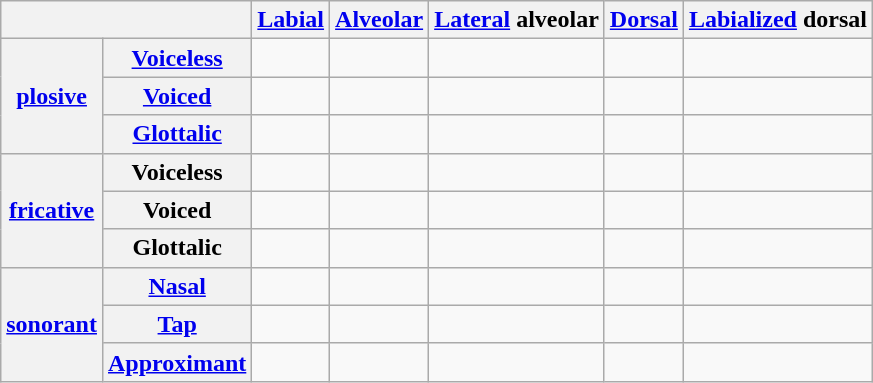<table class="wikitable" style="text-align: center;">
<tr>
<th colspan="2"></th>
<th><a href='#'>Labial</a></th>
<th><a href='#'>Alveolar</a></th>
<th><a href='#'>Lateral</a> alveolar</th>
<th><a href='#'>Dorsal</a></th>
<th><a href='#'>Labialized</a> dorsal</th>
</tr>
<tr>
<th rowspan="3"><a href='#'>plosive</a></th>
<th><a href='#'>Voiceless</a></th>
<td></td>
<td></td>
<td></td>
<td></td>
<td></td>
</tr>
<tr>
<th><a href='#'>Voiced</a></th>
<td></td>
<td></td>
<td></td>
<td></td>
<td></td>
</tr>
<tr>
<th><a href='#'>Glottalic</a></th>
<td></td>
<td></td>
<td></td>
<td></td>
<td></td>
</tr>
<tr>
<th rowspan="3"><a href='#'>fricative</a></th>
<th>Voiceless</th>
<td></td>
<td></td>
<td></td>
<td></td>
<td></td>
</tr>
<tr>
<th>Voiced</th>
<td></td>
<td></td>
<td></td>
<td></td>
<td></td>
</tr>
<tr>
<th>Glottalic</th>
<td></td>
<td></td>
<td></td>
<td></td>
<td></td>
</tr>
<tr>
<th rowspan="3"><a href='#'>sonorant</a></th>
<th><a href='#'>Nasal</a></th>
<td></td>
<td></td>
<td></td>
<td></td>
<td></td>
</tr>
<tr>
<th><a href='#'>Tap</a></th>
<td></td>
<td></td>
<td></td>
<td></td>
<td></td>
</tr>
<tr>
<th><a href='#'>Approximant</a></th>
<td></td>
<td></td>
<td></td>
<td></td>
<td></td>
</tr>
</table>
